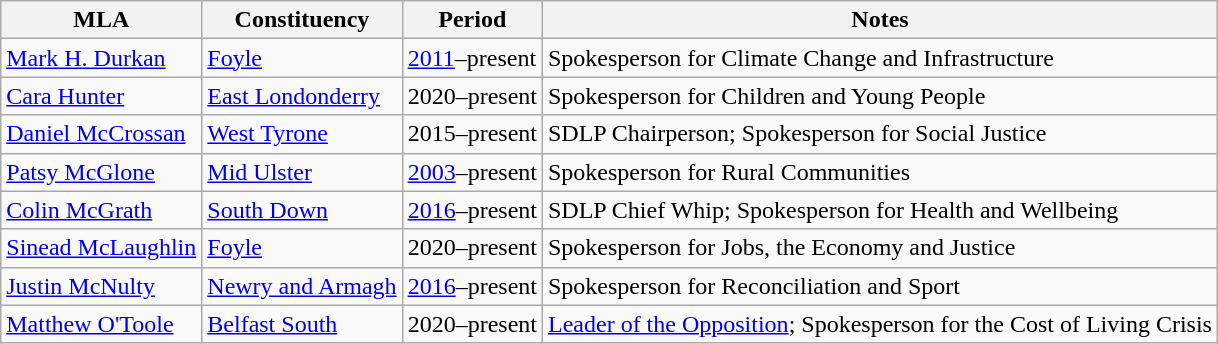<table class="wikitable">
<tr>
<th>MLA</th>
<th>Constituency</th>
<th>Period</th>
<th>Notes</th>
</tr>
<tr>
<td><a href='#'>Mark H. Durkan</a></td>
<td><a href='#'>Foyle</a></td>
<td><a href='#'>2011</a>–present</td>
<td>Spokesperson for Climate Change and Infrastructure</td>
</tr>
<tr>
<td><a href='#'>Cara Hunter</a></td>
<td><a href='#'>East Londonderry</a></td>
<td>2020–present</td>
<td>Spokesperson for Children and Young People</td>
</tr>
<tr>
<td><a href='#'>Daniel McCrossan</a></td>
<td><a href='#'>West Tyrone</a></td>
<td>2015–present</td>
<td>SDLP Chairperson; Spokesperson for Social Justice</td>
</tr>
<tr>
<td><a href='#'>Patsy McGlone</a></td>
<td><a href='#'>Mid Ulster</a></td>
<td><a href='#'>2003</a>–present</td>
<td>Spokesperson for Rural Communities</td>
</tr>
<tr>
<td><a href='#'>Colin McGrath</a></td>
<td><a href='#'>South Down</a></td>
<td><a href='#'>2016</a>–present</td>
<td>SDLP Chief Whip; Spokesperson for Health and Wellbeing</td>
</tr>
<tr>
<td><a href='#'>Sinead McLaughlin</a></td>
<td><a href='#'>Foyle</a></td>
<td>2020–present</td>
<td>Spokesperson for Jobs, the Economy and Justice</td>
</tr>
<tr>
<td><a href='#'>Justin McNulty</a></td>
<td><a href='#'>Newry and Armagh</a></td>
<td><a href='#'>2016</a>–present</td>
<td>Spokesperson for Reconciliation and Sport</td>
</tr>
<tr>
<td><a href='#'>Matthew O'Toole</a></td>
<td><a href='#'>Belfast South</a></td>
<td>2020–present</td>
<td><a href='#'>Leader of the Opposition</a>; Spokesperson for the Cost of Living Crisis</td>
</tr>
</table>
